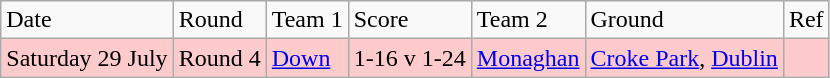<table class="wikitable">
<tr>
<td>Date</td>
<td>Round</td>
<td>Team 1</td>
<td>Score</td>
<td>Team 2</td>
<td>Ground</td>
<td>Ref</td>
</tr>
<tr style="background:#fdcbcb;">
<td>Saturday 29 July</td>
<td>Round 4</td>
<td><a href='#'>Down</a></td>
<td>1-16 v 1-24</td>
<td><a href='#'>Monaghan</a></td>
<td><a href='#'>Croke Park</a>, <a href='#'>Dublin</a></td>
<td></td>
</tr>
</table>
